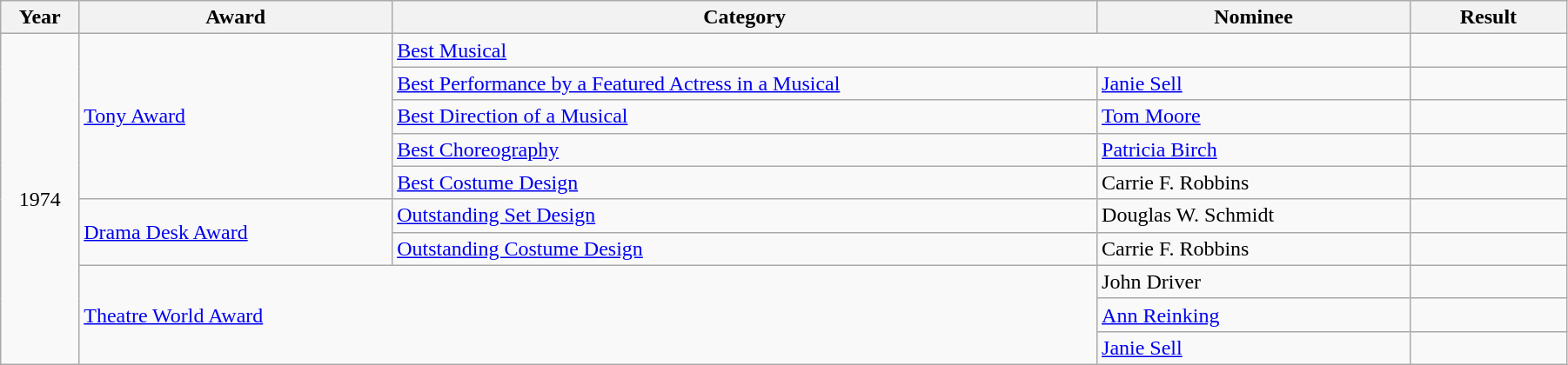<table class="wikitable" width="95%">
<tr>
<th width="5%">Year</th>
<th width="20%">Award</th>
<th width="45%">Category</th>
<th width="20%">Nominee</th>
<th width="10%">Result</th>
</tr>
<tr>
<td rowspan="10" align="center">1974</td>
<td rowspan="5"><a href='#'>Tony Award</a></td>
<td colspan="2"><a href='#'>Best Musical</a></td>
<td></td>
</tr>
<tr>
<td><a href='#'>Best Performance by a Featured Actress in a Musical</a></td>
<td><a href='#'>Janie Sell</a></td>
<td></td>
</tr>
<tr>
<td><a href='#'>Best Direction of a Musical</a></td>
<td><a href='#'>Tom Moore</a></td>
<td></td>
</tr>
<tr>
<td><a href='#'>Best Choreography</a></td>
<td><a href='#'>Patricia Birch</a></td>
<td></td>
</tr>
<tr>
<td><a href='#'>Best Costume Design</a></td>
<td>Carrie F. Robbins</td>
<td></td>
</tr>
<tr>
<td rowspan="2"><a href='#'>Drama Desk Award</a></td>
<td><a href='#'>Outstanding Set Design</a></td>
<td>Douglas W. Schmidt</td>
<td></td>
</tr>
<tr>
<td><a href='#'>Outstanding Costume Design</a></td>
<td>Carrie F. Robbins</td>
<td></td>
</tr>
<tr>
<td rowspan="3" colspan="2"><a href='#'>Theatre World Award</a></td>
<td>John Driver</td>
<td></td>
</tr>
<tr>
<td><a href='#'>Ann Reinking</a></td>
<td></td>
</tr>
<tr>
<td><a href='#'>Janie Sell</a></td>
<td></td>
</tr>
</table>
